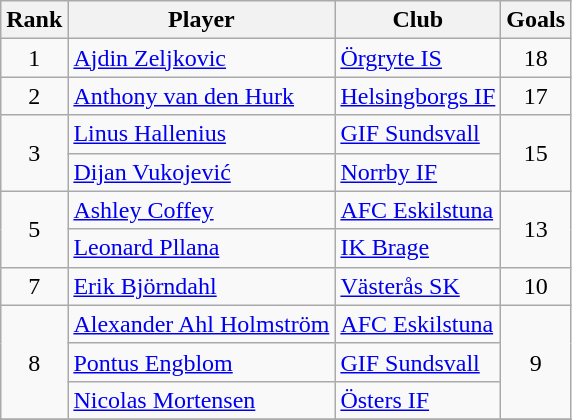<table class="wikitable" style="text-align:center">
<tr>
<th>Rank</th>
<th>Player</th>
<th>Club</th>
<th>Goals</th>
</tr>
<tr>
<td>1</td>
<td align="left"> <a href='#'>Ajdin Zeljkovic</a></td>
<td align="left"><a href='#'>Örgryte IS</a></td>
<td>18</td>
</tr>
<tr>
<td>2</td>
<td align="left"> <a href='#'>Anthony van den Hurk</a></td>
<td align="left"><a href='#'>Helsingborgs IF</a></td>
<td>17</td>
</tr>
<tr>
<td rowspan="2">3</td>
<td align="left"> <a href='#'>Linus Hallenius</a></td>
<td align="left"><a href='#'>GIF Sundsvall</a></td>
<td rowspan="2">15</td>
</tr>
<tr>
<td align="left"> <a href='#'>Dijan Vukojević</a></td>
<td align="left"><a href='#'>Norrby IF</a></td>
</tr>
<tr>
<td rowspan="2">5</td>
<td align="left"> <a href='#'>Ashley Coffey</a></td>
<td align="left"><a href='#'>AFC Eskilstuna</a></td>
<td rowspan="2">13</td>
</tr>
<tr>
<td align="left"> <a href='#'>Leonard Pllana</a></td>
<td align="left"><a href='#'>IK Brage</a></td>
</tr>
<tr>
<td>7</td>
<td align="left"> <a href='#'>Erik Björndahl</a></td>
<td align="left"><a href='#'>Västerås SK</a></td>
<td>10</td>
</tr>
<tr>
<td rowspan="3">8</td>
<td align="left"> <a href='#'>Alexander Ahl Holmström</a></td>
<td align="left"><a href='#'>AFC Eskilstuna</a></td>
<td rowspan="3">9</td>
</tr>
<tr>
<td align="left"> <a href='#'>Pontus Engblom</a></td>
<td align="left"><a href='#'>GIF Sundsvall</a></td>
</tr>
<tr>
<td align="left"> <a href='#'>Nicolas Mortensen</a></td>
<td align="left"><a href='#'>Östers IF</a></td>
</tr>
<tr>
</tr>
</table>
